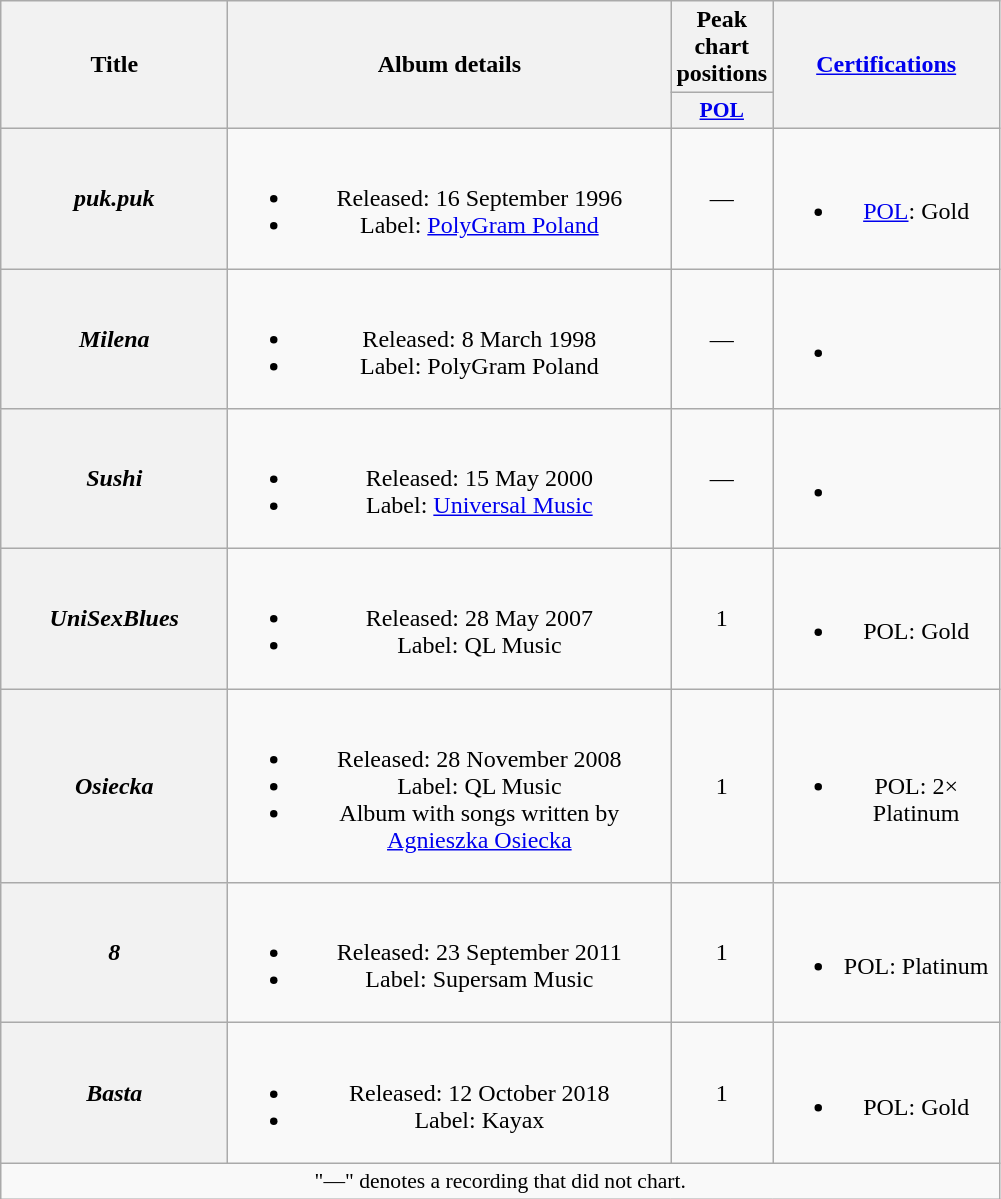<table class="wikitable plainrowheaders" style="text-align:center;" border="1">
<tr>
<th scope="col" rowspan="2" style="width:9em;">Title</th>
<th scope="col" rowspan="2" style="width:18em;">Album details</th>
<th scope="col" colspan="1">Peak chart positions</th>
<th scope="col" rowspan="2" style="width:9em;"><a href='#'>Certifications</a></th>
</tr>
<tr>
<th scope="col" style="width:3em;font-size:90%;"><a href='#'>POL</a></th>
</tr>
<tr>
<th scope="row"><em>puk.puk</em></th>
<td><br><ul><li>Released: 16 September 1996</li><li>Label: <a href='#'>PolyGram Poland</a></li></ul></td>
<td>—</td>
<td><br><ul><li><a href='#'>POL</a>: Gold</li></ul></td>
</tr>
<tr>
<th scope="row"><em>Milena</em></th>
<td><br><ul><li>Released: 8 March 1998</li><li>Label: PolyGram Poland</li></ul></td>
<td>—</td>
<td><br><ul><li></li></ul></td>
</tr>
<tr>
<th scope="row"><em>Sushi</em></th>
<td><br><ul><li>Released: 15 May 2000</li><li>Label: <a href='#'>Universal Music</a></li></ul></td>
<td>—</td>
<td><br><ul><li></li></ul></td>
</tr>
<tr>
<th scope="row"><em>UniSexBlues</em></th>
<td><br><ul><li>Released: 28 May 2007</li><li>Label: QL Music</li></ul></td>
<td>1</td>
<td><br><ul><li>POL: Gold</li></ul></td>
</tr>
<tr>
<th scope="row"><em>Osiecka</em></th>
<td><br><ul><li>Released: 28 November 2008</li><li>Label: QL Music</li><li>Album with songs written by <a href='#'>Agnieszka Osiecka</a></li></ul></td>
<td>1</td>
<td><br><ul><li>POL: 2× Platinum</li></ul></td>
</tr>
<tr>
<th scope="row"><em>8</em></th>
<td><br><ul><li>Released: 23 September 2011</li><li>Label: Supersam Music</li></ul></td>
<td>1</td>
<td><br><ul><li>POL: Platinum</li></ul></td>
</tr>
<tr>
<th scope="row"><em>Basta</em></th>
<td><br><ul><li>Released: 12 October 2018</li><li>Label: Kayax</li></ul></td>
<td>1</td>
<td><br><ul><li>POL: Gold</li></ul></td>
</tr>
<tr>
<td colspan="4" style="font-size:90%">"—" denotes a recording that did not chart.</td>
</tr>
</table>
